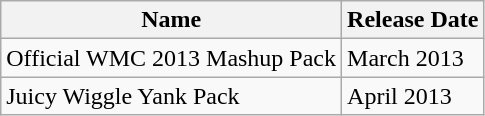<table class="wikitable">
<tr>
<th>Name</th>
<th>Release Date</th>
</tr>
<tr>
<td>Official WMC 2013 Mashup Pack</td>
<td>March 2013</td>
</tr>
<tr>
<td>Juicy Wiggle Yank Pack</td>
<td>April 2013</td>
</tr>
</table>
